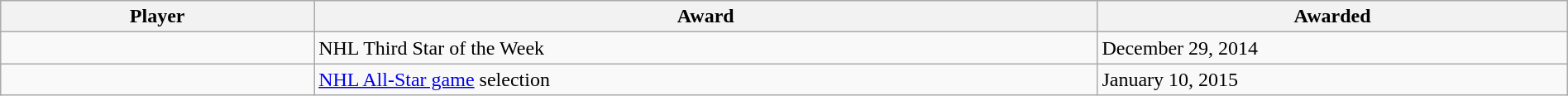<table class="wikitable sortable" style="width:100%;">
<tr>
<th style="width:20%;">Player</th>
<th style="width:50%;">Award</th>
<th style="width:30%;" data-sort-type="date">Awarded</th>
</tr>
<tr>
<td></td>
<td>NHL Third Star of the Week</td>
<td>December 29, 2014</td>
</tr>
<tr>
<td></td>
<td><a href='#'>NHL All-Star game</a> selection</td>
<td>January 10, 2015</td>
</tr>
</table>
